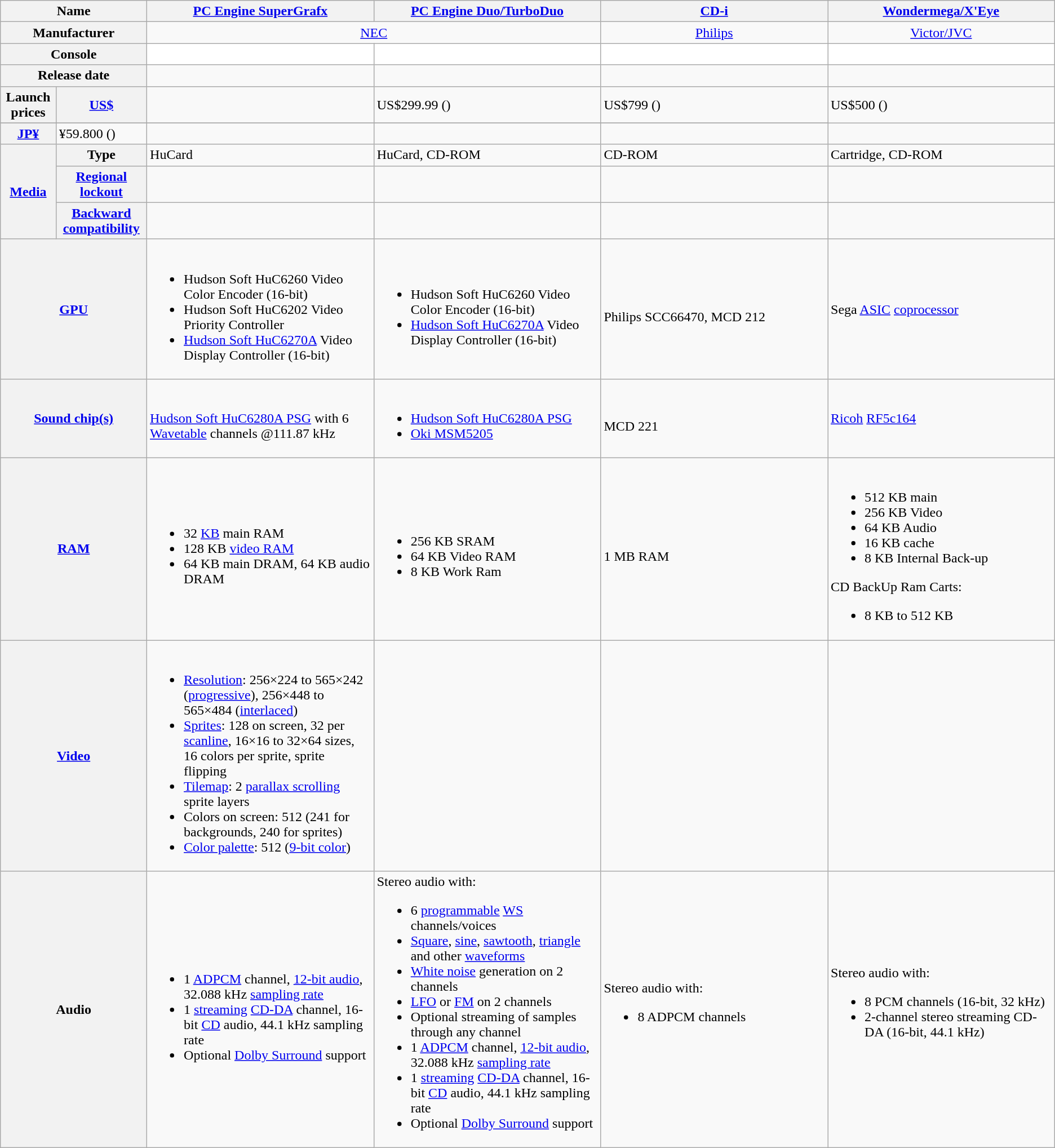<table class="wikitable">
<tr>
<th colspan="2" style="width: 7.5%">Name</th>
<th style="width: 18.5%;"><a href='#'>PC Engine SuperGrafx</a></th>
<th style="width: 18.5%;"><a href='#'>PC Engine Duo/TurboDuo</a></th>
<th style="width: 18.5%;"><a href='#'>CD-i</a></th>
<th style="width: 18.5%;"><a href='#'>Wondermega/X'Eye</a></th>
</tr>
<tr style="text-align:center;">
<th colspan="2">Manufacturer</th>
<td colspan="2"><a href='#'>NEC</a></td>
<td><a href='#'>Philips</a></td>
<td><a href='#'>Victor/JVC</a></td>
</tr>
<tr style="text-align:center;">
<th colspan="2">Console</th>
<td style="background:white;"></td>
<td style="background:white;"><br></td>
<td style="background:white;"><br></td>
<td style="background:white;"></td>
</tr>
<tr style="vertical-align: center">
<th colspan="2">Release date</th>
<td></td>
<td></td>
<td></td>
<td></td>
</tr>
<tr>
<th rowspan="2">Launch prices</th>
<th><a href='#'>US$</a></th>
<td></td>
<td>US$299.99 ()</td>
<td>US$799 ()</td>
<td>US$500 ()</td>
</tr>
<tr>
</tr>
<tr>
</tr>
<tr>
<th><a href='#'>JP¥</a></th>
<td>¥59.800 ()</td>
<td></td>
<td></td>
<td></td>
</tr>
<tr>
<th rowspan="3"><a href='#'>Media</a></th>
<th>Type</th>
<td>HuCard</td>
<td>HuCard, CD-ROM</td>
<td>CD-ROM</td>
<td>Cartridge, CD-ROM</td>
</tr>
<tr>
<th><a href='#'>Regional lockout</a></th>
<td></td>
<td></td>
<td></td>
<td></td>
</tr>
<tr>
<th><a href='#'>Backward compatibility</a></th>
<td></td>
<td></td>
<td></td>
<td></td>
</tr>
<tr>
<th colspan="2"><a href='#'>GPU</a></th>
<td><br><ul><li>Hudson Soft HuC6260 Video Color Encoder (16-bit)</li><li>Hudson Soft HuC6202 Video Priority Controller</li><li><a href='#'>Hudson Soft HuC6270A</a> Video Display Controller (16-bit)</li></ul></td>
<td><br><ul><li>Hudson Soft HuC6260 Video Color Encoder (16-bit)</li><li><a href='#'>Hudson Soft HuC6270A</a> Video Display Controller (16-bit)</li></ul></td>
<td><br>Philips SCC66470, MCD 212</td>
<td>Sega <a href='#'>ASIC</a> <a href='#'>coprocessor</a></td>
</tr>
<tr>
<th colspan="2"><a href='#'>Sound chip(s)</a></th>
<td><br><a href='#'>Hudson Soft HuC6280A PSG</a> with 6 <a href='#'>Wavetable</a> channels @111.87 kHz</td>
<td><br><ul><li><a href='#'>Hudson Soft HuC6280A PSG</a></li><li><a href='#'>Oki MSM5205</a></li></ul></td>
<td><br>MCD 221</td>
<td><a href='#'>Ricoh</a> <a href='#'>RF5c164</a></td>
</tr>
<tr>
<th colspan="2"><a href='#'>RAM</a></th>
<td><br><ul><li>32 <a href='#'>KB</a> main RAM</li><li>128 KB <a href='#'>video RAM</a></li><li>64 KB main DRAM, 64 KB audio DRAM</li></ul></td>
<td><br><ul><li>256 KB SRAM</li><li>64 KB Video RAM</li><li>8 KB Work Ram</li></ul></td>
<td><br>1 MB RAM</td>
<td><br><ul><li>512 KB main</li><li>256 KB Video</li><li>64 KB Audio</li><li>16 KB cache</li><li>8 KB Internal Back-up</li></ul>CD BackUp Ram Carts:<ul><li>8 KB to 512 KB </li></ul></td>
</tr>
<tr>
<th colspan="2"><a href='#'>Video</a></th>
<td><br><ul><li><a href='#'>Resolution</a>: 256×224 to 565×242 (<a href='#'>progressive</a>), 256×448 to 565×484 (<a href='#'>interlaced</a>)</li><li><a href='#'>Sprites</a>: 128 on screen, 32 per <a href='#'>scanline</a>, 16×16 to 32×64 sizes, 16 colors per sprite, sprite flipping</li><li><a href='#'>Tilemap</a>: 2 <a href='#'>parallax scrolling</a> sprite layers</li><li>Colors on screen: 512 (241 for backgrounds, 240 for sprites)</li><li><a href='#'>Color palette</a>: 512 (<a href='#'>9-bit color</a>)</li></ul></td>
<td></td>
<td></td>
<td></td>
</tr>
<tr>
<th colspan="2">Audio</th>
<td><br><ul><li>1 <a href='#'>ADPCM</a> channel, <a href='#'>12-bit audio</a>, 32.088 kHz <a href='#'>sampling rate</a></li><li>1 <a href='#'>streaming</a> <a href='#'>CD-DA</a> channel, 16-bit <a href='#'>CD</a> audio, 44.1 kHz sampling rate</li><li>Optional <a href='#'>Dolby Surround</a> support</li></ul></td>
<td>Stereo audio with:<br><ul><li>6 <a href='#'>programmable</a> <a href='#'>WS</a> channels/voices</li><li><a href='#'>Square</a>, <a href='#'>sine</a>, <a href='#'>sawtooth</a>, <a href='#'>triangle</a> and other <a href='#'>waveforms</a></li><li><a href='#'>White noise</a> generation on 2 channels</li><li><a href='#'>LFO</a> or <a href='#'>FM</a> on 2 channels</li><li>Optional streaming of samples through any channel</li><li>1 <a href='#'>ADPCM</a> channel, <a href='#'>12-bit audio</a>, 32.088 kHz <a href='#'>sampling rate</a></li><li>1 <a href='#'>streaming</a> <a href='#'>CD-DA</a> channel, 16-bit <a href='#'>CD</a> audio, 44.1 kHz sampling rate</li><li>Optional <a href='#'>Dolby Surround</a> support</li></ul></td>
<td>Stereo audio with:<br><ul><li>8 ADPCM channels</li></ul></td>
<td>Stereo audio with:<br><ul><li>8 PCM channels (16-bit, 32 kHz)</li><li>2-channel stereo streaming CD-DA (16-bit, 44.1 kHz)</li></ul></td>
</tr>
</table>
